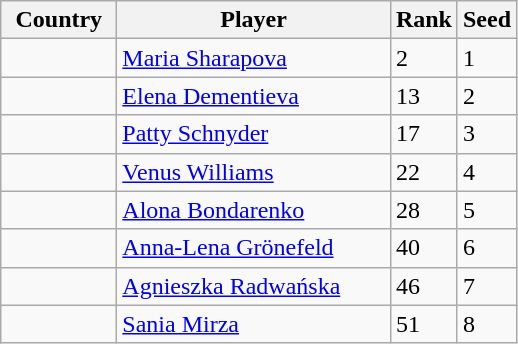<table class="sortable wikitable">
<tr>
<th width="70">Country</th>
<th width="175">Player</th>
<th>Rank</th>
<th>Seed</th>
</tr>
<tr>
<td></td>
<td><a href='#'>Maria Sharapova</a></td>
<td>2</td>
<td>1</td>
</tr>
<tr>
<td></td>
<td><a href='#'>Elena Dementieva</a></td>
<td>13</td>
<td>2</td>
</tr>
<tr>
<td></td>
<td><a href='#'>Patty Schnyder</a></td>
<td>17</td>
<td>3</td>
</tr>
<tr>
<td></td>
<td><a href='#'>Venus Williams</a></td>
<td>22</td>
<td>4</td>
</tr>
<tr>
<td></td>
<td><a href='#'>Alona Bondarenko</a></td>
<td>28</td>
<td>5</td>
</tr>
<tr>
<td></td>
<td><a href='#'>Anna-Lena Grönefeld</a></td>
<td>40</td>
<td>6</td>
</tr>
<tr>
<td></td>
<td><a href='#'>Agnieszka Radwańska</a></td>
<td>46</td>
<td>7</td>
</tr>
<tr>
<td></td>
<td><a href='#'>Sania Mirza</a></td>
<td>51</td>
<td>8</td>
</tr>
</table>
